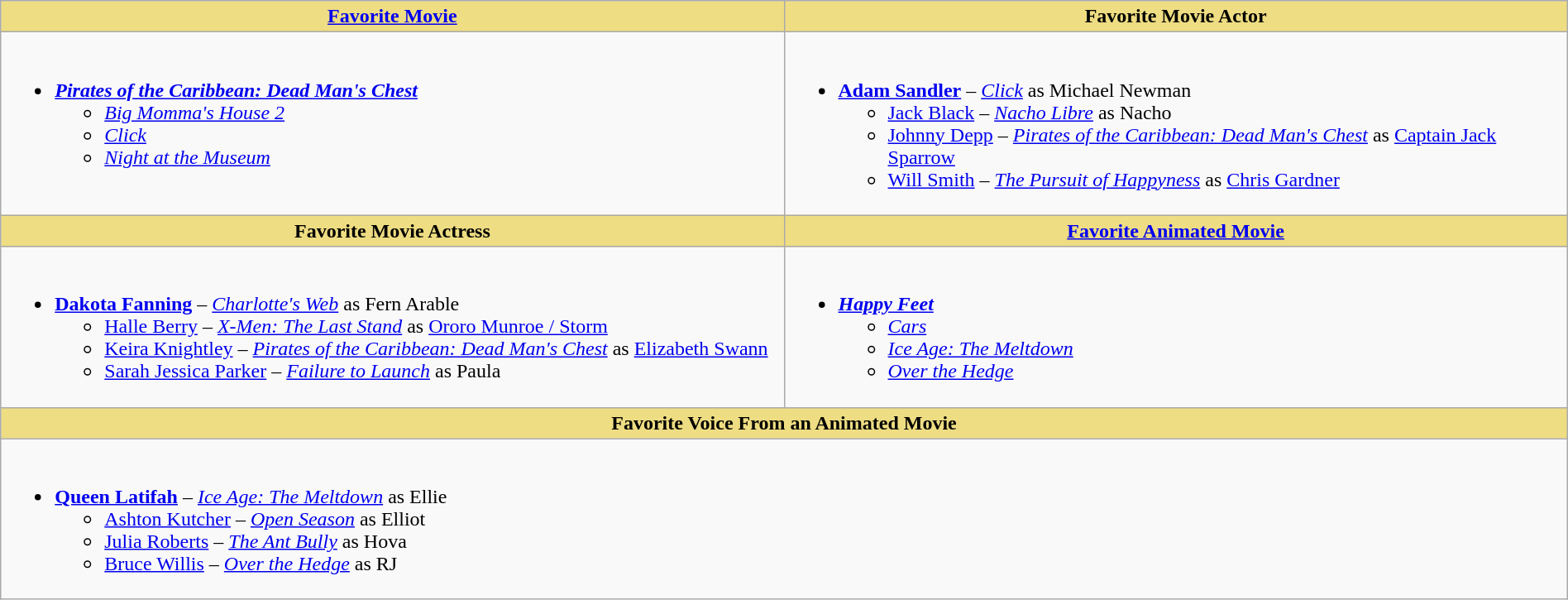<table class="wikitable" style="width:100%;">
<tr>
<th style="background:#EEDD82; width:50%"><a href='#'>Favorite Movie</a></th>
<th style="background:#EEDD82; width:50%">Favorite Movie Actor</th>
</tr>
<tr>
<td valign="top"><br><ul><li><strong><em><a href='#'>Pirates of the Caribbean: Dead Man's Chest</a></em></strong><ul><li><em><a href='#'>Big Momma's House 2</a></em></li><li><em><a href='#'>Click</a></em></li><li><em><a href='#'>Night at the Museum</a></em></li></ul></li></ul></td>
<td valign="top"><br><ul><li><strong><a href='#'>Adam Sandler</a></strong> – <em><a href='#'>Click</a></em> as Michael Newman<ul><li><a href='#'>Jack Black</a> – <em><a href='#'>Nacho Libre</a></em> as Nacho</li><li><a href='#'>Johnny Depp</a> – <em><a href='#'>Pirates of the Caribbean: Dead Man's Chest</a></em> as <a href='#'>Captain Jack Sparrow</a></li><li><a href='#'>Will Smith</a> – <em><a href='#'>The Pursuit of Happyness</a></em> as <a href='#'>Chris Gardner</a></li></ul></li></ul></td>
</tr>
<tr>
<th style="background:#EEDD82; width:50%">Favorite Movie Actress</th>
<th style="background:#EEDD82; width:50%"><a href='#'>Favorite Animated Movie</a></th>
</tr>
<tr>
<td valign="top"><br><ul><li><strong><a href='#'>Dakota Fanning</a></strong> – <em><a href='#'>Charlotte's Web</a></em> as Fern Arable<ul><li><a href='#'>Halle Berry</a> – <em><a href='#'>X-Men: The Last Stand</a></em> as <a href='#'>Ororo Munroe / Storm</a></li><li><a href='#'>Keira Knightley</a> – <em><a href='#'>Pirates of the Caribbean: Dead Man's Chest</a></em> as <a href='#'>Elizabeth Swann</a></li><li><a href='#'>Sarah Jessica Parker</a> – <em><a href='#'>Failure to Launch</a></em> as Paula</li></ul></li></ul></td>
<td valign="top"><br><ul><li><strong><em><a href='#'>Happy Feet</a></em></strong><ul><li><em><a href='#'>Cars</a></em></li><li><em><a href='#'>Ice Age: The Meltdown</a></em></li><li><em><a href='#'>Over the Hedge</a></em></li></ul></li></ul></td>
</tr>
<tr>
<th style="background:#EEDD82;" colspan="2">Favorite Voice From an Animated Movie</th>
</tr>
<tr>
<td colspan="2" valign="top"><br><ul><li><strong><a href='#'>Queen Latifah</a></strong> – <em><a href='#'>Ice Age: The Meltdown</a></em> as Ellie<ul><li><a href='#'>Ashton Kutcher</a> – <em><a href='#'>Open Season</a></em> as Elliot</li><li><a href='#'>Julia Roberts</a> – <em><a href='#'>The Ant Bully</a></em> as Hova</li><li><a href='#'>Bruce Willis</a> – <em><a href='#'>Over the Hedge</a></em> as RJ</li></ul></li></ul></td>
</tr>
</table>
